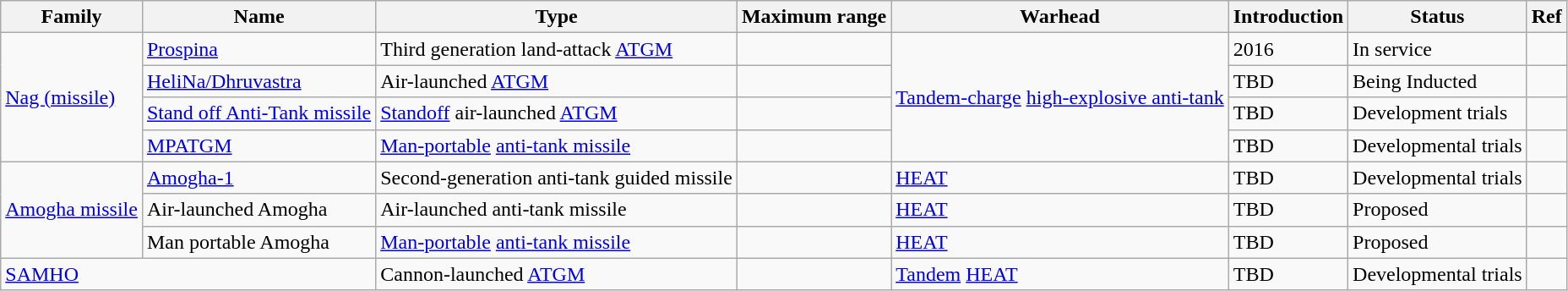<table class="wikitable sortable" style="text-align:centre">
<tr>
<th>Family</th>
<th>Name</th>
<th>Type</th>
<th>Maximum range</th>
<th>Warhead</th>
<th>Introduction</th>
<th>Status</th>
<th>Ref</th>
</tr>
<tr>
<td rowspan="4"><a href='#'>Nag (missile)</a></td>
<td><a href='#'>Prospina</a></td>
<td>Third generation land-attack <a href='#'>ATGM</a></td>
<td></td>
<td rowspan="4"><a href='#'>Tandem-charge</a> <a href='#'>high-explosive anti-tank</a></td>
<td>2016</td>
<td>In service</td>
<td></td>
</tr>
<tr>
<td><a href='#'>HeliNa/Dhruvastra</a></td>
<td>Air-launched <a href='#'>ATGM</a></td>
<td></td>
<td>TBD</td>
<td>Being Inducted</td>
<td></td>
</tr>
<tr>
<td><a href='#'>Stand off Anti-Tank missile</a></td>
<td><a href='#'>Standoff</a> air-launched <a href='#'>ATGM</a></td>
<td></td>
<td>TBD</td>
<td>Development trials</td>
<td></td>
</tr>
<tr>
<td><a href='#'>MPATGM</a></td>
<td><a href='#'>Man-portable</a> <a href='#'>anti-tank missile</a></td>
<td></td>
<td>TBD</td>
<td>Developmental trials</td>
<td></td>
</tr>
<tr>
<td rowspan="3"><a href='#'>Amogha missile</a></td>
<td><a href='#'>Amogha-1</a></td>
<td>Second-generation anti-tank guided missile</td>
<td></td>
<td><a href='#'>HEAT</a></td>
<td>TBD</td>
<td>Developmental trials</td>
<td></td>
</tr>
<tr>
<td>Air-launched Amogha</td>
<td>Air-launched anti-tank missile</td>
<td></td>
<td><a href='#'>HEAT</a></td>
<td>TBD</td>
<td>Proposed</td>
<td></td>
</tr>
<tr>
<td>Man portable Amogha</td>
<td><a href='#'>Man-portable</a> <a href='#'>anti-tank missile</a></td>
<td></td>
<td><a href='#'>HEAT</a></td>
<td>TBD</td>
<td>Proposed</td>
<td></td>
</tr>
<tr>
<td colspan="2"><a href='#'>SAMHO</a></td>
<td>Cannon-launched <a href='#'>ATGM</a></td>
<td></td>
<td><a href='#'>Tandem</a> <a href='#'>HEAT</a></td>
<td>TBD</td>
<td>Developmental trials</td>
<td></td>
</tr>
</table>
